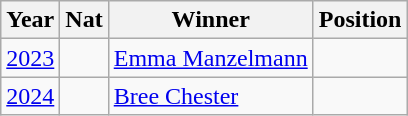<table class="wikitable">
<tr>
<th>Year</th>
<th>Nat</th>
<th>Winner</th>
<th>Position</th>
</tr>
<tr>
<td><a href='#'>2023</a></td>
<td></td>
<td><a href='#'>Emma Manzelmann</a></td>
<td></td>
</tr>
<tr>
<td><a href='#'>2024</a></td>
<td></td>
<td><a href='#'>Bree Chester</a></td>
<td></td>
</tr>
</table>
